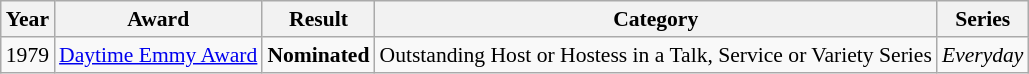<table class="wikitable" style="font-size: 90%;">
<tr>
<th>Year</th>
<th>Award</th>
<th>Result</th>
<th>Category</th>
<th>Series</th>
</tr>
<tr>
<td>1979</td>
<td><a href='#'>Daytime Emmy Award</a></td>
<td><strong>Nominated</strong></td>
<td>Outstanding Host or Hostess in a Talk, Service or Variety Series</td>
<td><em>Everyday</em></td>
</tr>
</table>
